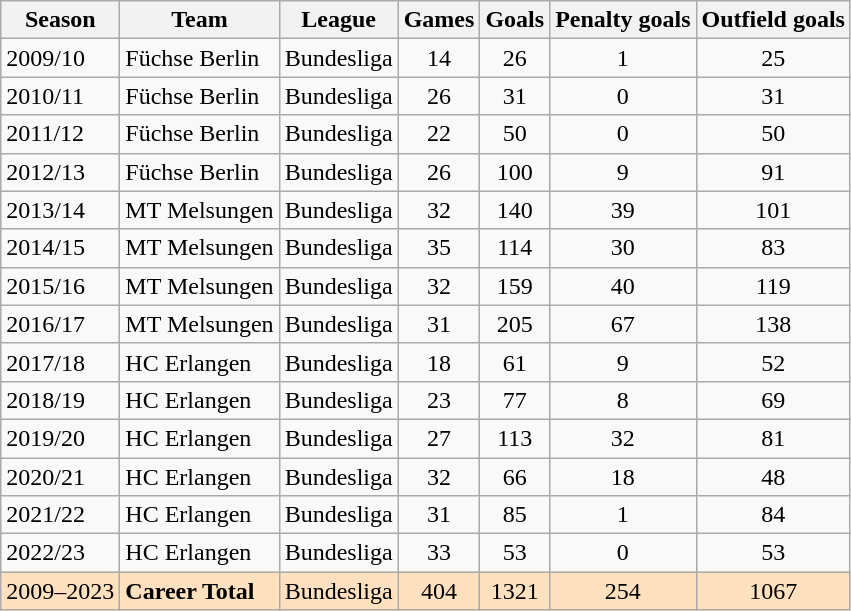<table class="wikitable">
<tr>
<th>Season</th>
<th>Team</th>
<th>League</th>
<th>Games</th>
<th>Goals</th>
<th>Penalty goals</th>
<th>Outfield goals</th>
</tr>
<tr>
<td>2009/10</td>
<td>Füchse Berlin</td>
<td style="text-align:center">Bundesliga</td>
<td style="text-align:center">14</td>
<td style="text-align:center">26</td>
<td style="text-align:center">1</td>
<td style="text-align:center">25</td>
</tr>
<tr>
<td>2010/11</td>
<td>Füchse Berlin</td>
<td style="text-align:center">Bundesliga</td>
<td style="text-align:center">26</td>
<td style="text-align:center">31</td>
<td style="text-align:center">0</td>
<td style="text-align:center">31</td>
</tr>
<tr>
<td>2011/12</td>
<td>Füchse Berlin</td>
<td style="text-align:center">Bundesliga</td>
<td style="text-align:center">22</td>
<td style="text-align:center">50</td>
<td style="text-align:center">0</td>
<td style="text-align:center">50</td>
</tr>
<tr>
<td>2012/13</td>
<td>Füchse Berlin</td>
<td style="text-align:center">Bundesliga</td>
<td style="text-align:center">26</td>
<td style="text-align:center">100</td>
<td style="text-align:center">9</td>
<td style="text-align:center">91</td>
</tr>
<tr>
<td>2013/14</td>
<td>MT Melsungen</td>
<td style="text-align:center">Bundesliga</td>
<td style="text-align:center">32</td>
<td style="text-align:center">140</td>
<td style="text-align:center">39</td>
<td style="text-align:center">101</td>
</tr>
<tr>
<td>2014/15</td>
<td>MT Melsungen</td>
<td style="text-align:center">Bundesliga</td>
<td style="text-align:center">35</td>
<td style="text-align:center">114</td>
<td style="text-align:center">30</td>
<td style="text-align:center">83</td>
</tr>
<tr>
<td>2015/16</td>
<td>MT Melsungen</td>
<td style="text-align:center">Bundesliga</td>
<td style="text-align:center">32</td>
<td style="text-align:center">159</td>
<td style="text-align:center">40</td>
<td style="text-align:center">119</td>
</tr>
<tr>
<td>2016/17</td>
<td>MT Melsungen</td>
<td style="text-align:center">Bundesliga</td>
<td style="text-align:center">31</td>
<td style="text-align:center">205</td>
<td style="text-align:center">67</td>
<td style="text-align:center">138</td>
</tr>
<tr>
<td>2017/18</td>
<td>HC Erlangen</td>
<td style="text-align:center">Bundesliga</td>
<td style="text-align:center">18</td>
<td style="text-align:center">61</td>
<td style="text-align:center">9</td>
<td style="text-align:center">52</td>
</tr>
<tr>
<td>2018/19</td>
<td>HC Erlangen</td>
<td style="text-align:center">Bundesliga</td>
<td style="text-align:center">23</td>
<td style="text-align:center">77</td>
<td style="text-align:center">8</td>
<td style="text-align:center">69</td>
</tr>
<tr>
<td>2019/20</td>
<td>HC Erlangen</td>
<td style="text-align:center">Bundesliga</td>
<td style="text-align:center">27</td>
<td style="text-align:center">113</td>
<td style="text-align:center">32</td>
<td style="text-align:center">81</td>
</tr>
<tr>
<td>2020/21</td>
<td>HC Erlangen</td>
<td style="text-align:center">Bundesliga</td>
<td style="text-align:center">32</td>
<td style="text-align:center">66</td>
<td style="text-align:center">18</td>
<td style="text-align:center">48</td>
</tr>
<tr>
<td>2021/22</td>
<td>HC Erlangen</td>
<td style="text-align:center">Bundesliga</td>
<td style="text-align:center">31</td>
<td style="text-align:center">85</td>
<td style="text-align:center">1</td>
<td style="text-align:center">84</td>
</tr>
<tr>
<td>2022/23</td>
<td>HC Erlangen</td>
<td style="text-align:center">Bundesliga</td>
<td style="text-align:center">33</td>
<td style="text-align:center">53</td>
<td style="text-align:center">0</td>
<td style="text-align:center">53</td>
</tr>
<tr style="background:#FFE1C0">
<td>2009–2023</td>
<td><strong>Career Total</strong></td>
<td style="text-align:center">Bundesliga</td>
<td style="text-align:center">404</td>
<td style="text-align:center">1321</td>
<td style="text-align:center">254</td>
<td style="text-align:center">1067</td>
</tr>
</table>
